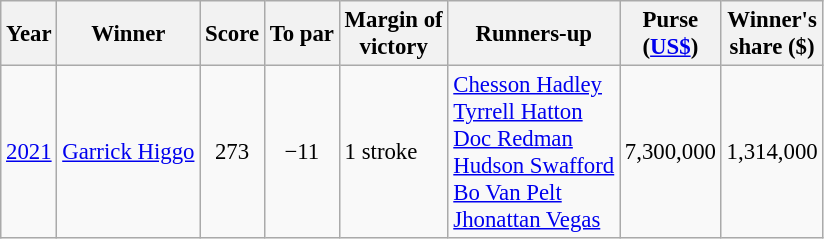<table class="wikitable" style="font-size:95%">
<tr>
<th>Year</th>
<th>Winner</th>
<th>Score</th>
<th>To par</th>
<th>Margin of<br>victory</th>
<th>Runners-up</th>
<th>Purse<br>(<a href='#'>US$</a>)</th>
<th>Winner's<br>share ($)</th>
</tr>
<tr>
<td><a href='#'>2021</a></td>
<td> <a href='#'>Garrick Higgo</a></td>
<td align=center>273</td>
<td align=center>−11</td>
<td>1 stroke</td>
<td> <a href='#'>Chesson Hadley</a><br> <a href='#'>Tyrrell Hatton</a><br> <a href='#'>Doc Redman</a><br> <a href='#'>Hudson Swafford</a><br> <a href='#'>Bo Van Pelt</a><br> <a href='#'>Jhonattan Vegas</a></td>
<td align=center>7,300,000</td>
<td align=center>1,314,000</td>
</tr>
</table>
